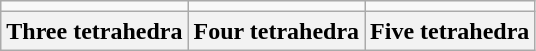<table class=wikitable>
<tr>
<td></td>
<td></td>
<td></td>
</tr>
<tr>
<th>Three tetrahedra</th>
<th>Four tetrahedra</th>
<th>Five tetrahedra</th>
</tr>
</table>
